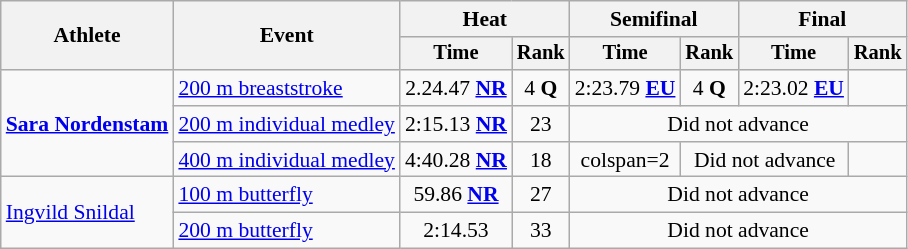<table class=wikitable style="font-size:90%">
<tr>
<th rowspan="2">Athlete</th>
<th rowspan="2">Event</th>
<th colspan="2">Heat</th>
<th colspan="2">Semifinal</th>
<th colspan="2">Final</th>
</tr>
<tr style="font-size:95%">
<th>Time</th>
<th>Rank</th>
<th>Time</th>
<th>Rank</th>
<th>Time</th>
<th>Rank</th>
</tr>
<tr align=center>
<td align=left rowspan=3><strong><a href='#'>Sara Nordenstam</a></strong></td>
<td align=left><a href='#'>200 m breaststroke</a></td>
<td>2.24.47 <strong><a href='#'>NR</a></strong></td>
<td>4 <strong>Q</strong></td>
<td>2:23.79 <strong><a href='#'>EU</a></strong></td>
<td>4 <strong>Q</strong></td>
<td>2:23.02 <strong><a href='#'>EU</a></strong></td>
<td></td>
</tr>
<tr align=center>
<td align=left><a href='#'>200 m individual medley</a></td>
<td>2:15.13 <strong><a href='#'>NR</a></strong></td>
<td>23</td>
<td colspan=4>Did not advance</td>
</tr>
<tr align=center>
<td align=left><a href='#'>400 m individual medley</a></td>
<td>4:40.28 <strong><a href='#'>NR</a></strong></td>
<td>18</td>
<td>colspan=2 </td>
<td colspan=2>Did not advance</td>
</tr>
<tr align=center>
<td align=left rowspan=2><a href='#'>Ingvild Snildal</a></td>
<td align=left><a href='#'>100 m butterfly</a></td>
<td>59.86 <strong><a href='#'>NR</a></strong></td>
<td>27</td>
<td colspan=4>Did not advance</td>
</tr>
<tr align=center>
<td align=left><a href='#'>200 m butterfly</a></td>
<td>2:14.53</td>
<td>33</td>
<td colspan=4>Did not advance</td>
</tr>
</table>
